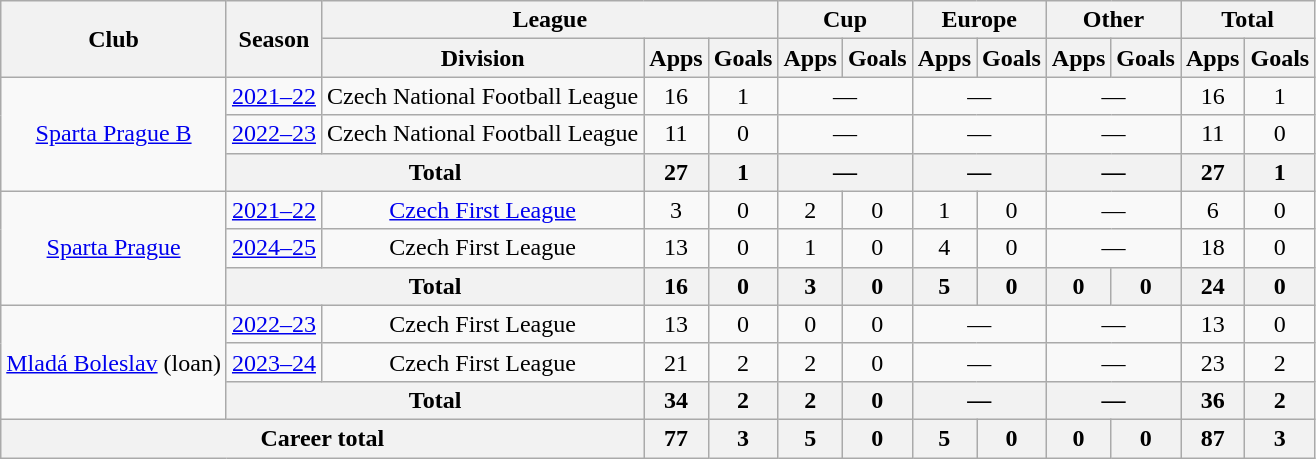<table class="wikitable" style="text-align: center">
<tr>
<th rowspan="2">Club</th>
<th rowspan="2">Season</th>
<th colspan="3">League</th>
<th colspan="2">Cup</th>
<th colspan="2">Europe</th>
<th colspan="2">Other</th>
<th colspan="2">Total</th>
</tr>
<tr>
<th>Division</th>
<th>Apps</th>
<th>Goals</th>
<th>Apps</th>
<th>Goals</th>
<th>Apps</th>
<th>Goals</th>
<th>Apps</th>
<th>Goals</th>
<th>Apps</th>
<th>Goals</th>
</tr>
<tr>
<td rowspan="3"><a href='#'>Sparta Prague B</a></td>
<td><a href='#'>2021–22</a></td>
<td>Czech National Football League</td>
<td>16</td>
<td>1</td>
<td colspan="2">—</td>
<td colspan="2">—</td>
<td colspan="2">—</td>
<td>16</td>
<td>1</td>
</tr>
<tr>
<td><a href='#'>2022–23</a></td>
<td>Czech National Football League</td>
<td>11</td>
<td>0</td>
<td colspan="2">—</td>
<td colspan="2">—</td>
<td colspan="2">—</td>
<td>11</td>
<td>0</td>
</tr>
<tr>
<th colspan="2">Total</th>
<th>27</th>
<th>1</th>
<th colspan="2">—</th>
<th colspan="2">—</th>
<th colspan="2">—</th>
<th>27</th>
<th>1</th>
</tr>
<tr>
<td rowspan="3"><a href='#'>Sparta Prague</a></td>
<td><a href='#'>2021–22</a></td>
<td><a href='#'>Czech First League</a></td>
<td>3</td>
<td>0</td>
<td>2</td>
<td>0</td>
<td>1</td>
<td>0</td>
<td colspan="2">—</td>
<td>6</td>
<td>0</td>
</tr>
<tr>
<td><a href='#'>2024–25</a></td>
<td>Czech First League</td>
<td>13</td>
<td>0</td>
<td>1</td>
<td>0</td>
<td>4</td>
<td>0</td>
<td colspan="2">—</td>
<td>18</td>
<td>0</td>
</tr>
<tr>
<th colspan="2">Total</th>
<th>16</th>
<th>0</th>
<th>3</th>
<th>0</th>
<th>5</th>
<th>0</th>
<th>0</th>
<th>0</th>
<th>24</th>
<th>0</th>
</tr>
<tr>
<td rowspan="3"><a href='#'>Mladá Boleslav</a> (loan)</td>
<td><a href='#'>2022–23</a></td>
<td>Czech First League</td>
<td>13</td>
<td>0</td>
<td>0</td>
<td>0</td>
<td colspan="2">—</td>
<td colspan="2">—</td>
<td>13</td>
<td>0</td>
</tr>
<tr>
<td><a href='#'>2023–24</a></td>
<td>Czech First League</td>
<td>21</td>
<td>2</td>
<td>2</td>
<td>0</td>
<td colspan="2">—</td>
<td colspan="2">—</td>
<td>23</td>
<td>2</td>
</tr>
<tr>
<th colspan="2">Total</th>
<th>34</th>
<th>2</th>
<th>2</th>
<th>0</th>
<th colspan="2">—</th>
<th colspan="2">—</th>
<th>36</th>
<th>2</th>
</tr>
<tr>
<th colspan="3">Career total</th>
<th>77</th>
<th>3</th>
<th>5</th>
<th>0</th>
<th>5</th>
<th>0</th>
<th>0</th>
<th>0</th>
<th>87</th>
<th>3</th>
</tr>
</table>
